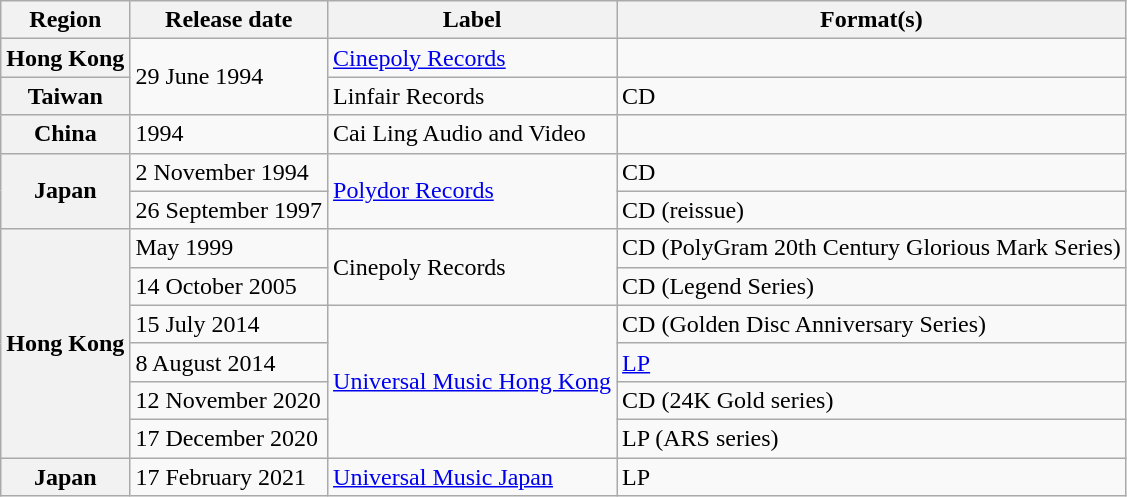<table class="wikitable plainrowheaders">
<tr>
<th>Region</th>
<th>Release date</th>
<th>Label</th>
<th>Format(s)</th>
</tr>
<tr>
<th scope="row">Hong Kong</th>
<td rowspan="2">29 June 1994</td>
<td><a href='#'>Cinepoly Records</a></td>
<td></td>
</tr>
<tr>
<th scope="row">Taiwan</th>
<td>Linfair Records</td>
<td>CD</td>
</tr>
<tr>
<th scope="row">China</th>
<td>1994</td>
<td>Cai Ling Audio and Video</td>
<td></td>
</tr>
<tr>
<th scope="row" rowspan="2">Japan</th>
<td>2 November 1994</td>
<td rowspan="2"><a href='#'>Polydor Records</a></td>
<td>CD</td>
</tr>
<tr>
<td>26 September 1997</td>
<td>CD (reissue)</td>
</tr>
<tr>
<th scope="row" rowspan="6">Hong Kong</th>
<td>May 1999</td>
<td rowspan="2">Cinepoly Records</td>
<td>CD (PolyGram 20th Century Glorious Mark Series)</td>
</tr>
<tr>
<td>14 October 2005</td>
<td>CD (Legend Series)</td>
</tr>
<tr>
<td>15 July 2014</td>
<td rowspan="4"><a href='#'>Universal Music Hong Kong</a></td>
<td>CD (Golden Disc Anniversary Series)</td>
</tr>
<tr>
<td>8 August 2014</td>
<td><a href='#'>LP</a></td>
</tr>
<tr>
<td>12 November 2020</td>
<td>CD (24K Gold series)</td>
</tr>
<tr>
<td>17 December 2020</td>
<td>LP (ARS series)</td>
</tr>
<tr>
<th scope="row">Japan</th>
<td>17 February 2021</td>
<td><a href='#'>Universal Music Japan</a></td>
<td>LP</td>
</tr>
</table>
